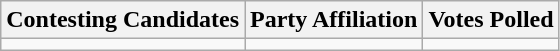<table class="wikitable sortable">
<tr>
<th>Contesting Candidates</th>
<th>Party Affiliation</th>
<th>Votes Polled</th>
</tr>
<tr>
<td></td>
<td></td>
<td></td>
</tr>
</table>
